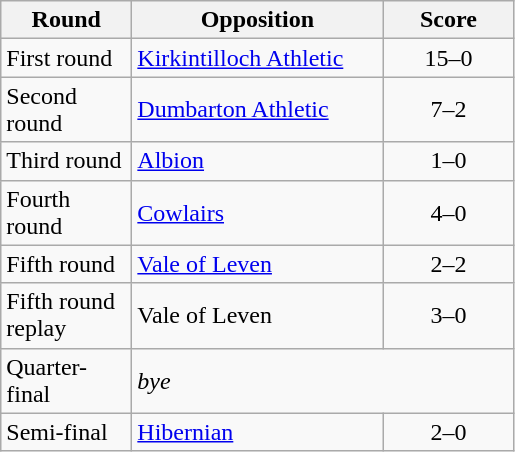<table class="wikitable" style="text-align:left;margin-left:1em;float:left">
<tr>
<th width=80>Round</th>
<th width=160>Opposition</th>
<th width=80>Score</th>
</tr>
<tr>
<td>First round</td>
<td><a href='#'>Kirkintilloch Athletic</a></td>
<td align=center>15–0</td>
</tr>
<tr>
<td>Second round</td>
<td><a href='#'>Dumbarton Athletic</a></td>
<td align=center>7–2</td>
</tr>
<tr>
<td>Third round</td>
<td><a href='#'>Albion</a></td>
<td align=center>1–0</td>
</tr>
<tr>
<td>Fourth round</td>
<td><a href='#'>Cowlairs</a></td>
<td align=center>4–0</td>
</tr>
<tr>
<td>Fifth round</td>
<td><a href='#'>Vale of Leven</a></td>
<td align=center>2–2</td>
</tr>
<tr>
<td>Fifth round replay</td>
<td>Vale of Leven</td>
<td align=center>3–0</td>
</tr>
<tr>
<td>Quarter-final</td>
<td colspan="2"><em>bye</em></td>
</tr>
<tr>
<td>Semi-final</td>
<td><a href='#'>Hibernian</a></td>
<td align=center>2–0</td>
</tr>
</table>
